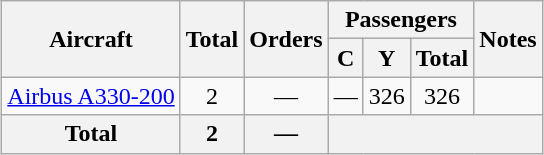<table class="wikitable" style="border-collapse:collapse;text-align:center;margin:auto;">
<tr>
<th rowspan="2">Aircraft</th>
<th rowspan="2" style="width:35px;">Total</th>
<th rowspan="2" style="width:25px;">Orders</th>
<th colspan="3">Passengers</th>
<th rowspan="2">Notes</th>
</tr>
<tr>
<th><abbr>C</abbr></th>
<th><abbr>Y</abbr></th>
<th>Total</th>
</tr>
<tr>
<td><a href='#'>Airbus A330-200</a></td>
<td>2</td>
<td>—</td>
<td>—</td>
<td>326</td>
<td>326</td>
<td></td>
</tr>
<tr>
<th>Total</th>
<th>2</th>
<th>—</th>
<th colspan="4"></th>
</tr>
</table>
